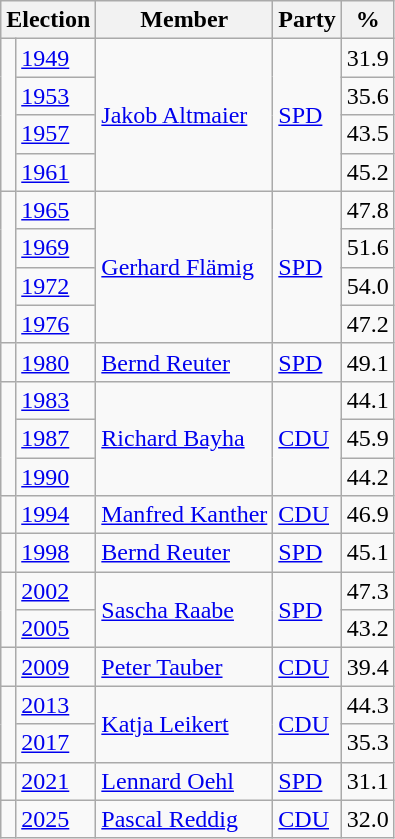<table class=wikitable>
<tr>
<th colspan=2>Election</th>
<th>Member</th>
<th>Party</th>
<th>%</th>
</tr>
<tr>
<td rowspan=4 bgcolor=></td>
<td><a href='#'>1949</a></td>
<td rowspan=4><a href='#'>Jakob Altmaier</a></td>
<td rowspan=4><a href='#'>SPD</a></td>
<td align=right>31.9</td>
</tr>
<tr>
<td><a href='#'>1953</a></td>
<td align=right>35.6</td>
</tr>
<tr>
<td><a href='#'>1957</a></td>
<td align=right>43.5</td>
</tr>
<tr>
<td><a href='#'>1961</a></td>
<td align=right>45.2</td>
</tr>
<tr>
<td rowspan=4 bgcolor=></td>
<td><a href='#'>1965</a></td>
<td rowspan=4><a href='#'>Gerhard Flämig</a></td>
<td rowspan=4><a href='#'>SPD</a></td>
<td align=right>47.8</td>
</tr>
<tr>
<td><a href='#'>1969</a></td>
<td align=right>51.6</td>
</tr>
<tr>
<td><a href='#'>1972</a></td>
<td align=right>54.0</td>
</tr>
<tr>
<td><a href='#'>1976</a></td>
<td align=right>47.2</td>
</tr>
<tr>
<td bgcolor=></td>
<td><a href='#'>1980</a></td>
<td><a href='#'>Bernd Reuter</a></td>
<td><a href='#'>SPD</a></td>
<td align=right>49.1</td>
</tr>
<tr>
<td rowspan=3 bgcolor=></td>
<td><a href='#'>1983</a></td>
<td rowspan=3><a href='#'>Richard Bayha</a></td>
<td rowspan=3><a href='#'>CDU</a></td>
<td align=right>44.1</td>
</tr>
<tr>
<td><a href='#'>1987</a></td>
<td align=right>45.9</td>
</tr>
<tr>
<td><a href='#'>1990</a></td>
<td align=right>44.2</td>
</tr>
<tr>
<td bgcolor=></td>
<td><a href='#'>1994</a></td>
<td><a href='#'>Manfred Kanther</a></td>
<td><a href='#'>CDU</a></td>
<td align=right>46.9</td>
</tr>
<tr>
<td bgcolor=></td>
<td><a href='#'>1998</a></td>
<td><a href='#'>Bernd Reuter</a></td>
<td><a href='#'>SPD</a></td>
<td align=right>45.1</td>
</tr>
<tr>
<td rowspan=2 bgcolor=></td>
<td><a href='#'>2002</a></td>
<td rowspan=2><a href='#'>Sascha Raabe</a></td>
<td rowspan=2><a href='#'>SPD</a></td>
<td align=right>47.3</td>
</tr>
<tr>
<td><a href='#'>2005</a></td>
<td align=right>43.2</td>
</tr>
<tr>
<td bgcolor=></td>
<td><a href='#'>2009</a></td>
<td><a href='#'>Peter Tauber</a></td>
<td><a href='#'>CDU</a></td>
<td align=right>39.4</td>
</tr>
<tr>
<td rowspan=2 bgcolor=></td>
<td><a href='#'>2013</a></td>
<td rowspan=2><a href='#'>Katja Leikert</a></td>
<td rowspan=2><a href='#'>CDU</a></td>
<td align=right>44.3</td>
</tr>
<tr>
<td><a href='#'>2017</a></td>
<td align=right>35.3</td>
</tr>
<tr>
<td bgcolor=></td>
<td><a href='#'>2021</a></td>
<td><a href='#'>Lennard Oehl</a></td>
<td><a href='#'>SPD</a></td>
<td align=right>31.1</td>
</tr>
<tr>
<td bgcolor=></td>
<td><a href='#'>2025</a></td>
<td><a href='#'>Pascal Reddig</a></td>
<td><a href='#'>CDU</a></td>
<td align=right>32.0</td>
</tr>
</table>
